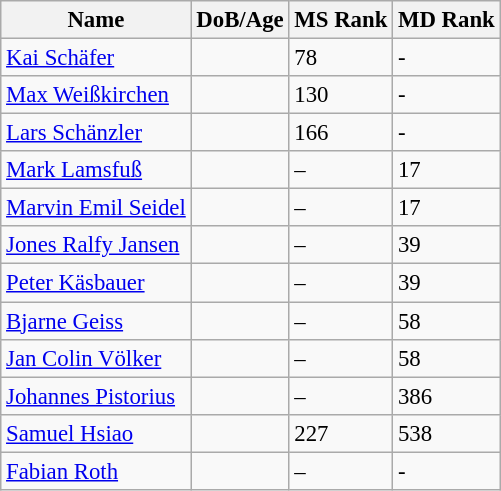<table class="wikitable" style="text-align: left; font-size:95%;">
<tr>
<th>Name</th>
<th>DoB/Age</th>
<th>MS Rank</th>
<th>MD Rank</th>
</tr>
<tr>
<td><a href='#'>Kai Schäfer</a></td>
<td></td>
<td>78</td>
<td>-</td>
</tr>
<tr>
<td><a href='#'>Max Weißkirchen</a></td>
<td></td>
<td>130</td>
<td>-</td>
</tr>
<tr>
<td><a href='#'>Lars Schänzler</a></td>
<td></td>
<td>166</td>
<td>-</td>
</tr>
<tr>
<td><a href='#'>Mark Lamsfuß</a></td>
<td></td>
<td>–</td>
<td>17</td>
</tr>
<tr>
<td><a href='#'>Marvin Emil Seidel</a></td>
<td></td>
<td>–</td>
<td>17</td>
</tr>
<tr>
<td><a href='#'>Jones Ralfy Jansen</a></td>
<td></td>
<td>–</td>
<td>39</td>
</tr>
<tr>
<td><a href='#'>Peter Käsbauer</a></td>
<td></td>
<td>–</td>
<td>39</td>
</tr>
<tr>
<td><a href='#'>Bjarne Geiss</a></td>
<td></td>
<td>–</td>
<td>58</td>
</tr>
<tr>
<td><a href='#'>Jan Colin Völker</a></td>
<td></td>
<td>–</td>
<td>58</td>
</tr>
<tr>
<td><a href='#'>Johannes Pistorius</a></td>
<td></td>
<td>–</td>
<td>386</td>
</tr>
<tr>
<td><a href='#'>Samuel Hsiao</a></td>
<td></td>
<td>227</td>
<td>538</td>
</tr>
<tr>
<td><a href='#'>Fabian Roth</a></td>
<td></td>
<td>–</td>
<td>-</td>
</tr>
</table>
